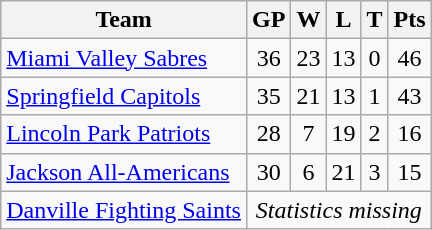<table class="wikitable" style="text-align:center">
<tr>
<th>Team</th>
<th>GP</th>
<th>W</th>
<th>L</th>
<th>T</th>
<th>Pts</th>
</tr>
<tr>
<td align="left"><a href='#'>Miami Valley Sabres</a></td>
<td>36</td>
<td>23</td>
<td>13</td>
<td>0</td>
<td>46</td>
</tr>
<tr>
<td align="left"><a href='#'>Springfield Capitols</a></td>
<td>35</td>
<td>21</td>
<td>13</td>
<td>1</td>
<td>43</td>
</tr>
<tr>
<td align="left"><a href='#'>Lincoln Park Patriots</a></td>
<td>28</td>
<td>7</td>
<td>19</td>
<td>2</td>
<td>16</td>
</tr>
<tr>
<td align="left"><a href='#'>Jackson All-Americans</a></td>
<td>30</td>
<td>6</td>
<td>21</td>
<td>3</td>
<td>15</td>
</tr>
<tr>
<td align="left"><a href='#'>Danville Fighting Saints</a></td>
<td colspan=10><em>Statistics missing</em></td>
</tr>
</table>
